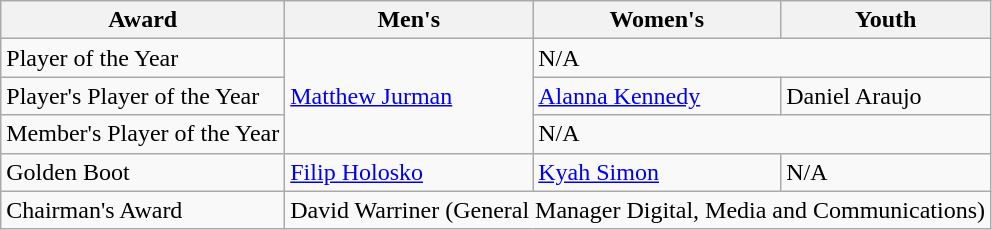<table class="wikitable">
<tr>
<th>Award</th>
<th>Men's</th>
<th>Women's</th>
<th>Youth</th>
</tr>
<tr>
<td>Player of the Year</td>
<td rowspan=3><a href='#'>Matthew Jurman</a></td>
<td colspan=2>N/A</td>
</tr>
<tr>
<td>Player's Player of the Year</td>
<td colspan=1><a href='#'>Alanna Kennedy</a></td>
<td>Daniel Araujo</td>
</tr>
<tr>
<td>Member's Player of the Year</td>
<td colspan=2>N/A</td>
</tr>
<tr>
<td>Golden Boot</td>
<td><a href='#'>Filip Holosko</a></td>
<td><a href='#'>Kyah Simon</a></td>
<td>N/A</td>
</tr>
<tr>
<td>Chairman's Award</td>
<td colspan=3>David Warriner (General Manager Digital, Media and Communications)</td>
</tr>
</table>
